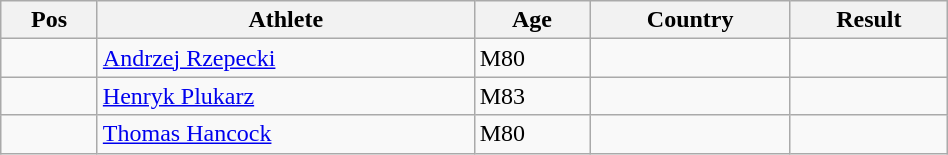<table class="wikitable"  style="text-align:center; width:50%;">
<tr>
<th>Pos</th>
<th>Athlete</th>
<th>Age</th>
<th>Country</th>
<th>Result</th>
</tr>
<tr>
<td align=center></td>
<td align=left><a href='#'>Andrzej Rzepecki</a></td>
<td align=left>M80</td>
<td align=left></td>
<td></td>
</tr>
<tr>
<td align=center></td>
<td align=left><a href='#'>Henryk Plukarz</a></td>
<td align=left>M83</td>
<td align=left></td>
<td></td>
</tr>
<tr>
<td align=center></td>
<td align=left><a href='#'>Thomas Hancock</a></td>
<td align=left>M80</td>
<td align=left></td>
<td></td>
</tr>
</table>
